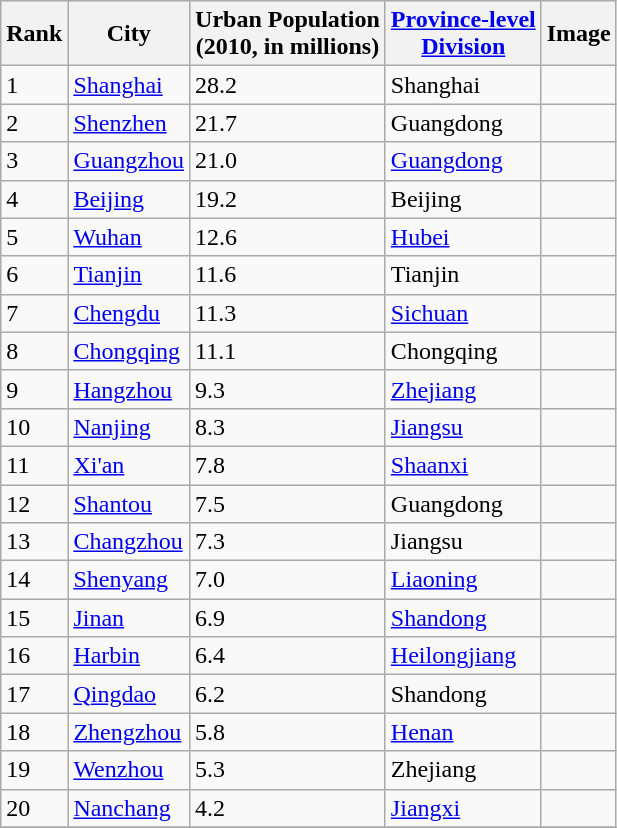<table class="wikitable sortable">
<tr>
<th>Rank</th>
<th>City</th>
<th>Urban Population <br> (2010, in millions)</th>
<th><a href='#'>Province-level <br> Division</a></th>
<th>Image</th>
</tr>
<tr>
<td>1</td>
<td><a href='#'>Shanghai</a></td>
<td>28.2</td>
<td>Shanghai</td>
<td></td>
</tr>
<tr>
<td>2</td>
<td><a href='#'>Shenzhen</a></td>
<td>21.7</td>
<td>Guangdong</td>
<td></td>
</tr>
<tr>
<td>3</td>
<td><a href='#'>Guangzhou</a></td>
<td>21.0</td>
<td><a href='#'>Guangdong</a></td>
<td></td>
</tr>
<tr>
<td>4</td>
<td><a href='#'>Beijing</a></td>
<td>19.2</td>
<td>Beijing</td>
<td></td>
</tr>
<tr>
<td>5</td>
<td><a href='#'>Wuhan</a></td>
<td>12.6</td>
<td><a href='#'>Hubei</a></td>
<td></td>
</tr>
<tr>
<td>6</td>
<td><a href='#'>Tianjin</a></td>
<td>11.6</td>
<td>Tianjin</td>
<td></td>
</tr>
<tr>
<td>7</td>
<td><a href='#'>Chengdu</a></td>
<td>11.3</td>
<td><a href='#'>Sichuan</a></td>
<td></td>
</tr>
<tr>
<td>8</td>
<td><a href='#'>Chongqing</a></td>
<td>11.1</td>
<td>Chongqing</td>
<td></td>
</tr>
<tr>
<td>9</td>
<td><a href='#'>Hangzhou</a></td>
<td>9.3</td>
<td><a href='#'>Zhejiang</a></td>
<td></td>
</tr>
<tr>
<td>10</td>
<td><a href='#'>Nanjing</a></td>
<td>8.3</td>
<td><a href='#'>Jiangsu</a></td>
<td></td>
</tr>
<tr>
<td>11</td>
<td><a href='#'>Xi'an</a></td>
<td>7.8</td>
<td><a href='#'>Shaanxi</a></td>
<td></td>
</tr>
<tr>
<td>12</td>
<td><a href='#'>Shantou</a></td>
<td>7.5</td>
<td>Guangdong</td>
<td></td>
</tr>
<tr>
<td>13</td>
<td><a href='#'>Changzhou</a></td>
<td>7.3</td>
<td>Jiangsu</td>
<td></td>
</tr>
<tr>
<td>14</td>
<td><a href='#'>Shenyang</a></td>
<td>7.0</td>
<td><a href='#'>Liaoning</a></td>
<td></td>
</tr>
<tr>
<td>15</td>
<td><a href='#'>Jinan</a></td>
<td>6.9</td>
<td><a href='#'>Shandong</a></td>
<td></td>
</tr>
<tr>
<td>16</td>
<td><a href='#'>Harbin</a></td>
<td>6.4</td>
<td><a href='#'>Heilongjiang</a></td>
<td></td>
</tr>
<tr>
<td>17</td>
<td><a href='#'>Qingdao</a></td>
<td>6.2</td>
<td>Shandong</td>
<td></td>
</tr>
<tr>
<td>18</td>
<td><a href='#'>Zhengzhou</a></td>
<td>5.8</td>
<td><a href='#'>Henan</a></td>
<td></td>
</tr>
<tr>
<td>19</td>
<td><a href='#'>Wenzhou</a></td>
<td>5.3</td>
<td>Zhejiang</td>
<td></td>
</tr>
<tr>
<td>20</td>
<td><a href='#'>Nanchang</a></td>
<td>4.2</td>
<td><a href='#'>Jiangxi</a></td>
<td></td>
</tr>
<tr>
</tr>
</table>
